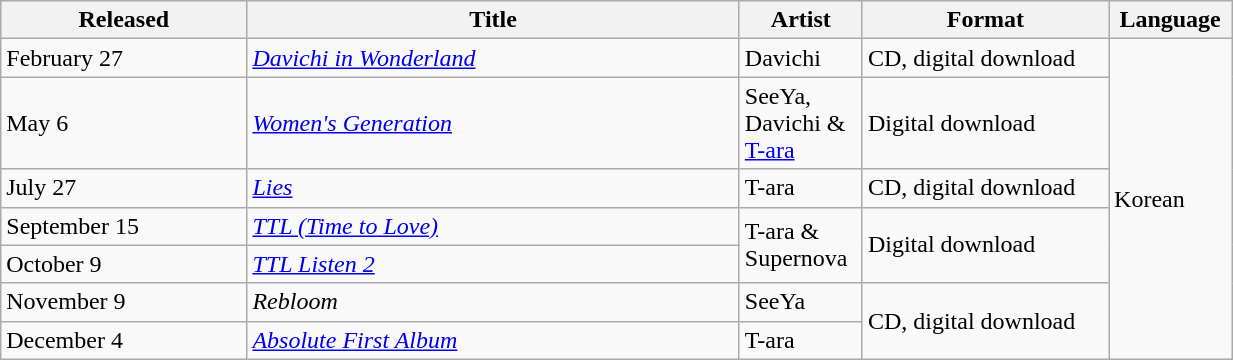<table class="wikitable sortable" align="left center" style="width:65%;">
<tr>
<th style="width:20%;">Released</th>
<th style="width:40%;">Title</th>
<th style="width:10%;">Artist</th>
<th style="width:20%;">Format</th>
<th style="width:10%;">Language</th>
</tr>
<tr>
<td>February 27</td>
<td><em><a href='#'>Davichi in Wonderland</a></em></td>
<td>Davichi</td>
<td>CD, digital download</td>
<td rowspan="7">Korean</td>
</tr>
<tr>
<td>May 6</td>
<td><em><a href='#'>Women's Generation</a></em></td>
<td>SeeYa, Davichi & <a href='#'>T-ara</a></td>
<td>Digital download</td>
</tr>
<tr>
<td>July 27</td>
<td><em><a href='#'>Lies</a></em></td>
<td>T-ara</td>
<td>CD, digital download</td>
</tr>
<tr>
<td>September 15</td>
<td><em><a href='#'>TTL (Time to Love)</a></em></td>
<td rowspan="2">T-ara & Supernova</td>
<td rowspan="2">Digital download</td>
</tr>
<tr>
<td>October 9</td>
<td><em><a href='#'>TTL Listen 2</a></em></td>
</tr>
<tr>
<td>November 9</td>
<td><em>Rebloom</em></td>
<td>SeeYa</td>
<td rowspan="2">CD, digital download</td>
</tr>
<tr>
<td>December 4</td>
<td><em><a href='#'>Absolute First Album</a></em></td>
<td>T-ara</td>
</tr>
</table>
